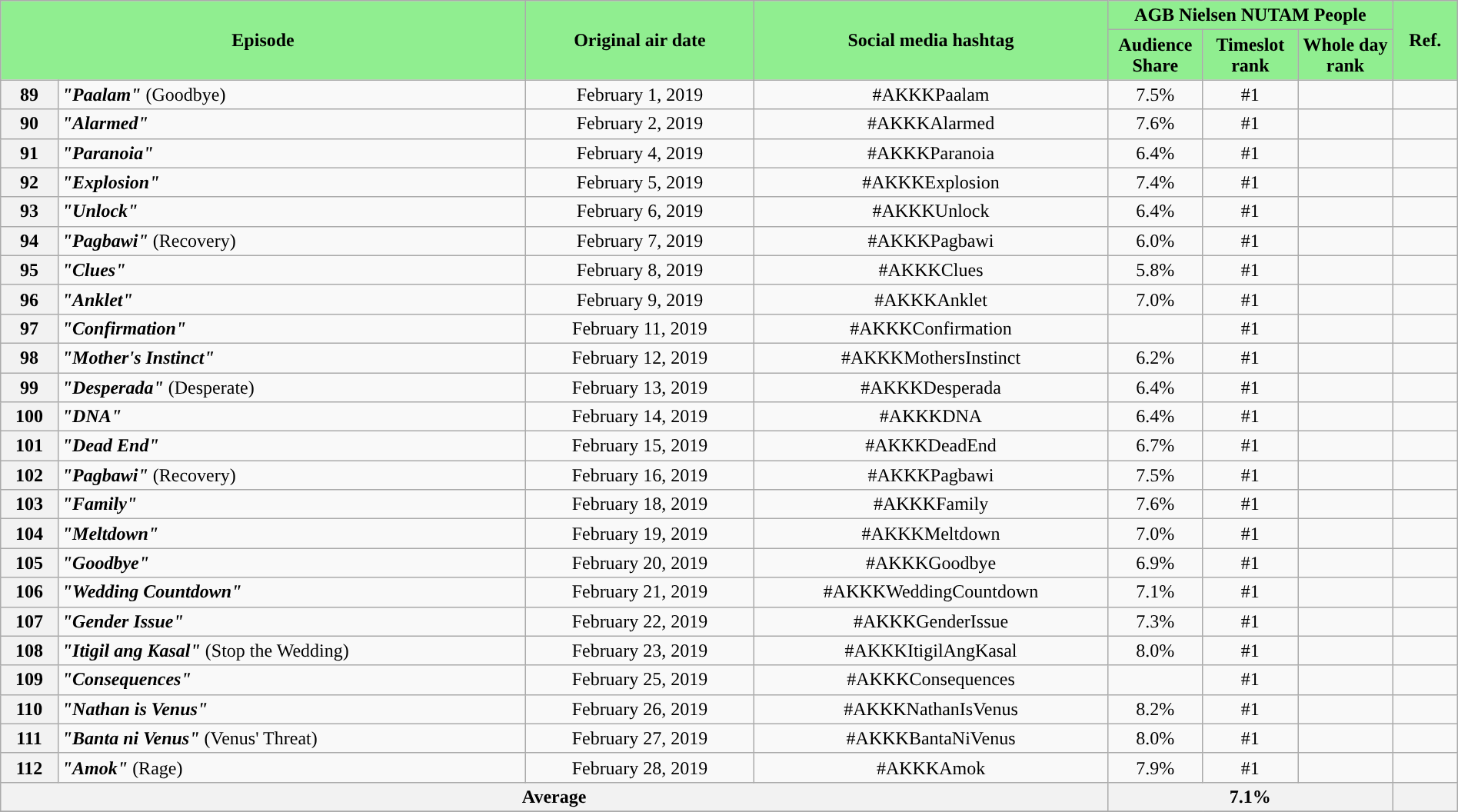<table class="wikitable" style="text-align:center; font-size:100%; line-height:18px;" width="100%">
<tr>
<th style="background-color:#90EE90; color:#000000;" colspan="2" rowspan="2">Episode</th>
<th style="background-color:#90EE90; color:black" rowspan="2">Original air date</th>
<th style="background-color:#90EE90; color:black" rowspan="2">Social media hashtag</th>
<th style="background-color:#90EE90; color:#000000;" colspan="3">AGB Nielsen NUTAM People</th>
<th style="background-color:#90EE90; color:#000000;" rowspan="2">Ref.</th>
</tr>
<tr>
<th style="background-color:#90EE90; width:75px; color:#000000;">Audience Share</th>
<th style="background-color:#90EE90; width:75px; color:#000000;">Timeslot<br>rank</th>
<th style="background-color:#90EE90; width:75px; color:#000000;">Whole day<br>rank</th>
</tr>
<tr>
<th>89</th>
<td style="text-align: left;"><strong><em>"Paalam"</em></strong> (Goodbye)</td>
<td>February 1, 2019</td>
<td>#AKKKPaalam</td>
<td>7.5%</td>
<td>#1</td>
<td></td>
<td></td>
</tr>
<tr>
<th>90</th>
<td style="text-align: left;"><strong><em>"Alarmed"</em></strong></td>
<td>February 2, 2019</td>
<td>#AKKKAlarmed</td>
<td>7.6%</td>
<td>#1</td>
<td></td>
<td></td>
</tr>
<tr>
<th>91</th>
<td style="text-align: left;"><strong><em>"Paranoia"</em></strong></td>
<td>February 4, 2019</td>
<td>#AKKKParanoia</td>
<td>6.4%</td>
<td>#1</td>
<td></td>
<td></td>
</tr>
<tr>
<th>92</th>
<td style="text-align: left;"><strong><em>"Explosion"</em></strong></td>
<td>February 5, 2019</td>
<td>#AKKKExplosion</td>
<td>7.4%</td>
<td>#1</td>
<td></td>
<td></td>
</tr>
<tr>
<th>93</th>
<td style="text-align: left;"><strong><em>"Unlock"</em></strong></td>
<td>February 6, 2019</td>
<td>#AKKKUnlock</td>
<td>6.4%</td>
<td>#1</td>
<td></td>
<td></td>
</tr>
<tr>
<th>94</th>
<td style="text-align: left;"><strong><em>"Pagbawi"</em></strong> (Recovery)</td>
<td>February 7, 2019</td>
<td>#AKKKPagbawi</td>
<td>6.0%</td>
<td>#1</td>
<td></td>
<td></td>
</tr>
<tr>
<th>95</th>
<td style="text-align: left;"><strong><em>"Clues"</em></strong></td>
<td>February 8, 2019</td>
<td>#AKKKClues</td>
<td>5.8%</td>
<td>#1</td>
<td></td>
<td></td>
</tr>
<tr>
<th>96</th>
<td style="text-align: left;"><strong><em>"Anklet"</em></strong></td>
<td>February 9, 2019</td>
<td>#AKKKAnklet</td>
<td>7.0%</td>
<td>#1</td>
<td></td>
<td></td>
</tr>
<tr>
<th>97</th>
<td style="text-align: left;"><strong><em>"Confirmation"</em></strong></td>
<td>February 11, 2019</td>
<td>#AKKKConfirmation</td>
<td></td>
<td>#1</td>
<td></td>
<td></td>
</tr>
<tr>
<th>98</th>
<td style="text-align: left;"><strong><em>"Mother's Instinct"</em></strong></td>
<td>February 12, 2019</td>
<td>#AKKKMothersInstinct</td>
<td>6.2%</td>
<td>#1</td>
<td></td>
<td></td>
</tr>
<tr>
<th>99</th>
<td style="text-align: left;"><strong><em>"Desperada"</em></strong> (Desperate)</td>
<td>February 13, 2019</td>
<td>#AKKKDesperada</td>
<td>6.4%</td>
<td>#1</td>
<td></td>
<td></td>
</tr>
<tr>
<th>100</th>
<td style="text-align: left;"><strong><em>"DNA"</em></strong></td>
<td>February 14, 2019</td>
<td>#AKKKDNA</td>
<td>6.4%</td>
<td>#1</td>
<td></td>
<td></td>
</tr>
<tr>
<th>101</th>
<td style="text-align: left;"><strong><em>"Dead End"</em></strong></td>
<td>February 15, 2019</td>
<td>#AKKKDeadEnd</td>
<td>6.7%</td>
<td>#1</td>
<td></td>
<td></td>
</tr>
<tr>
<th>102</th>
<td style="text-align: left;"><strong><em>"Pagbawi"</em></strong> (Recovery)</td>
<td>February 16, 2019</td>
<td>#AKKKPagbawi</td>
<td>7.5%</td>
<td>#1</td>
<td></td>
<td></td>
</tr>
<tr>
<th>103</th>
<td style="text-align: left;"><strong><em>"Family"</em></strong></td>
<td>February 18, 2019</td>
<td>#AKKKFamily</td>
<td>7.6%</td>
<td>#1</td>
<td></td>
<td></td>
</tr>
<tr>
<th>104</th>
<td style="text-align: left;"><strong><em>"Meltdown"</em></strong></td>
<td>February 19, 2019</td>
<td>#AKKKMeltdown</td>
<td>7.0%</td>
<td>#1</td>
<td></td>
<td></td>
</tr>
<tr>
<th>105</th>
<td style="text-align: left;"><strong><em>"Goodbye"</em></strong></td>
<td>February 20, 2019</td>
<td>#AKKKGoodbye</td>
<td>6.9%</td>
<td>#1</td>
<td></td>
<td></td>
</tr>
<tr>
<th>106</th>
<td style="text-align: left;"><strong><em>"Wedding Countdown"</em></strong></td>
<td>February 21, 2019</td>
<td>#AKKKWeddingCountdown</td>
<td>7.1%</td>
<td>#1</td>
<td></td>
<td></td>
</tr>
<tr>
<th>107</th>
<td style="text-align: left;"><strong><em>"Gender Issue"</em></strong></td>
<td>February 22, 2019</td>
<td>#AKKKGenderIssue</td>
<td>7.3%</td>
<td>#1</td>
<td></td>
<td></td>
</tr>
<tr>
<th>108</th>
<td style="text-align: left;"><strong><em>"Itigil ang Kasal"</em></strong> (Stop the Wedding)</td>
<td>February 23, 2019</td>
<td>#AKKKItigilAngKasal</td>
<td>8.0%</td>
<td>#1</td>
<td></td>
<td></td>
</tr>
<tr>
<th>109</th>
<td style="text-align: left;"><strong><em>"Consequences"</em></strong></td>
<td>February 25, 2019</td>
<td>#AKKKConsequences</td>
<td></td>
<td>#1</td>
<td></td>
<td></td>
</tr>
<tr>
<th>110</th>
<td style="text-align: left;"><strong><em>"Nathan is Venus"</em></strong></td>
<td>February 26, 2019</td>
<td>#AKKKNathanIsVenus</td>
<td>8.2%</td>
<td>#1</td>
<td></td>
<td></td>
</tr>
<tr>
<th>111</th>
<td style="text-align: left;"><strong><em>"Banta ni Venus"</em></strong> (Venus' Threat)</td>
<td>February 27, 2019</td>
<td>#AKKKBantaNiVenus</td>
<td>8.0%</td>
<td>#1</td>
<td></td>
<td></td>
</tr>
<tr>
<th>112</th>
<td style="text-align: left;"><strong><em>"Amok"</em></strong> (Rage)</td>
<td>February 28, 2019</td>
<td>#AKKKAmok</td>
<td>7.9%</td>
<td>#1</td>
<td></td>
<td></td>
</tr>
<tr>
<th colspan="4">Average</th>
<th colspan="3">7.1%</th>
<th></th>
</tr>
<tr>
</tr>
</table>
